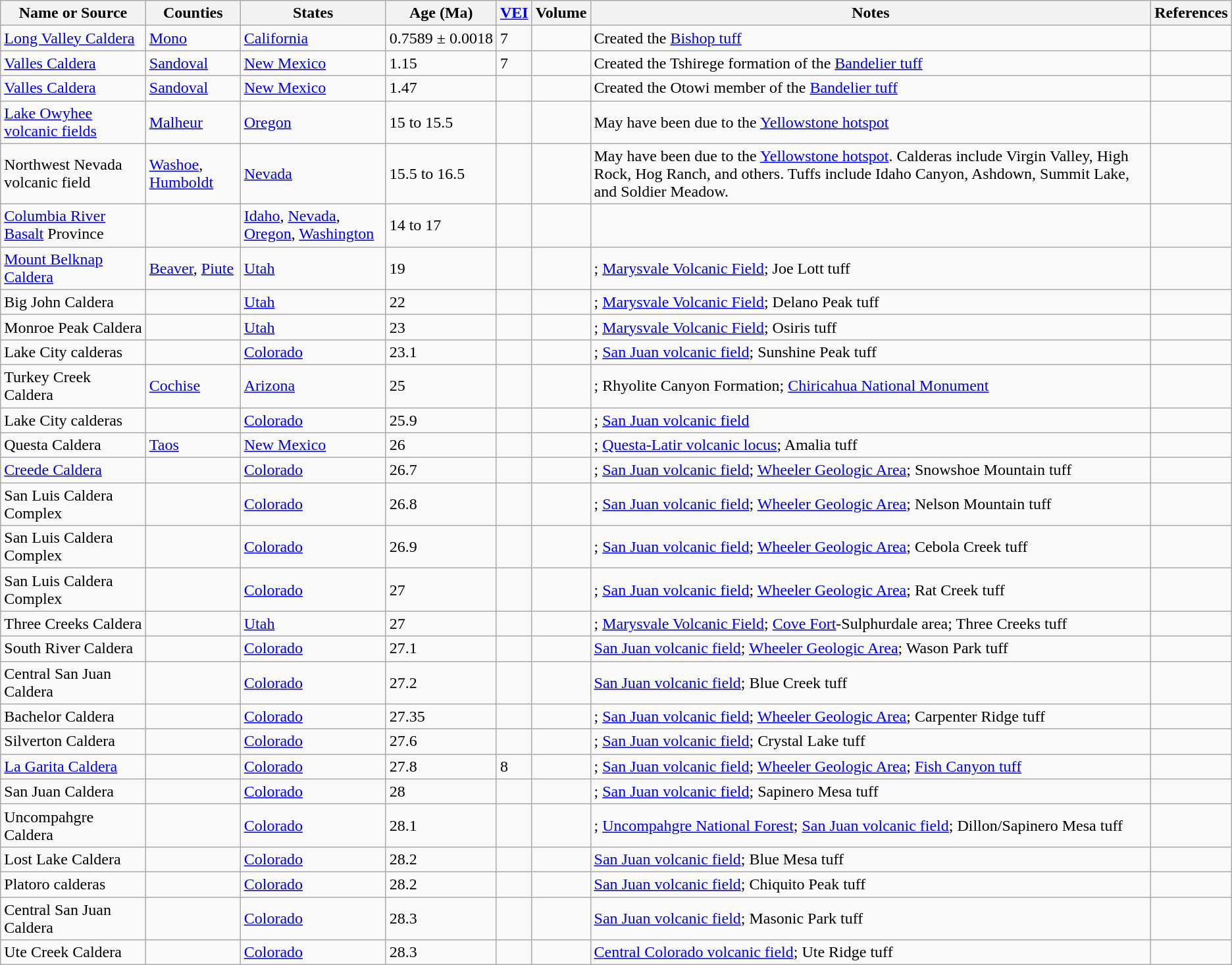<table class="wikitable sortable">
<tr>
<th>Name or Source</th>
<th>Counties</th>
<th>States</th>
<th>Age (Ma)</th>
<th><a href='#'>VEI</a></th>
<th>Volume</th>
<th>Notes</th>
<th>References</th>
</tr>
<tr>
<td><a href='#'>Long Valley Caldera</a></td>
<td><a href='#'>Mono</a></td>
<td><a href='#'>California</a></td>
<td>0.7589 ± 0.0018</td>
<td>7</td>
<td></td>
<td>Created the <a href='#'>Bishop tuff</a></td>
<td></td>
</tr>
<tr>
<td><a href='#'>Valles Caldera</a></td>
<td><a href='#'>Sandoval</a></td>
<td><a href='#'>New Mexico</a></td>
<td>1.15</td>
<td>7</td>
<td></td>
<td>Created the Tshirege formation of the <a href='#'>Bandelier tuff</a></td>
<td></td>
</tr>
<tr>
<td><a href='#'>Valles Caldera</a></td>
<td><a href='#'>Sandoval</a></td>
<td><a href='#'>New Mexico</a></td>
<td>1.47</td>
<td></td>
<td></td>
<td>Created the Otowi member of the <a href='#'>Bandelier tuff</a></td>
<td></td>
</tr>
<tr>
<td><a href='#'>Lake Owyhee volcanic fields</a></td>
<td><a href='#'>Malheur</a></td>
<td><a href='#'>Oregon</a></td>
<td>15 to 15.5</td>
<td></td>
<td></td>
<td>May have been due to the <a href='#'>Yellowstone hotspot</a></td>
<td></td>
</tr>
<tr>
<td>Northwest Nevada volcanic field</td>
<td><a href='#'>Washoe</a>, <a href='#'>Humboldt</a></td>
<td><a href='#'>Nevada</a></td>
<td>15.5 to 16.5</td>
<td></td>
<td></td>
<td>May have been due to the <a href='#'>Yellowstone hotspot</a>.  Calderas include Virgin Valley, High Rock, Hog Ranch, and others.  Tuffs include Idaho Canyon, Ashdown, Summit Lake, and Soldier Meadow.</td>
<td></td>
</tr>
<tr>
<td><a href='#'>Columbia River Basalt</a> Province</td>
<td></td>
<td><a href='#'>Idaho</a>, <a href='#'>Nevada</a>, <a href='#'>Oregon</a>, <a href='#'>Washington</a></td>
<td>14 to 17</td>
<td></td>
<td></td>
<td></td>
<td></td>
</tr>
<tr>
<td><a href='#'>Mount Belknap Caldera</a></td>
<td><a href='#'>Beaver</a>, <a href='#'>Piute</a></td>
<td><a href='#'>Utah</a></td>
<td>19</td>
<td></td>
<td></td>
<td>; <a href='#'>Marysvale Volcanic Field</a>; Joe Lott tuff</td>
<td></td>
</tr>
<tr>
<td>Big John Caldera</td>
<td></td>
<td><a href='#'>Utah</a></td>
<td>22</td>
<td></td>
<td></td>
<td>; <a href='#'>Marysvale Volcanic Field</a>; Delano Peak tuff</td>
<td></td>
</tr>
<tr>
<td>Monroe Peak Caldera</td>
<td></td>
<td><a href='#'>Utah</a></td>
<td>23</td>
<td></td>
<td></td>
<td>; <a href='#'>Marysvale Volcanic Field</a>; Osiris tuff</td>
<td></td>
</tr>
<tr>
<td>Lake City calderas</td>
<td></td>
<td><a href='#'>Colorado</a></td>
<td>23.1</td>
<td></td>
<td></td>
<td>; <a href='#'>San Juan volcanic field</a>; Sunshine Peak tuff</td>
<td></td>
</tr>
<tr>
<td>Turkey Creek Caldera</td>
<td><a href='#'>Cochise</a></td>
<td><a href='#'>Arizona</a></td>
<td>25</td>
<td></td>
<td></td>
<td>; Rhyolite Canyon Formation; <a href='#'>Chiricahua National Monument</a></td>
<td></td>
</tr>
<tr>
<td>Lake City calderas</td>
<td></td>
<td><a href='#'>Colorado</a></td>
<td>25.9</td>
<td></td>
<td></td>
<td>; <a href='#'>San Juan volcanic field</a></td>
<td></td>
</tr>
<tr>
<td>Questa Caldera</td>
<td><a href='#'>Taos</a></td>
<td><a href='#'>New Mexico</a></td>
<td>26</td>
<td></td>
<td></td>
<td>; <a href='#'>Questa-Latir volcanic locus</a>; Amalia tuff</td>
<td></td>
</tr>
<tr>
<td><a href='#'>Creede Caldera</a></td>
<td></td>
<td><a href='#'>Colorado</a></td>
<td>26.7</td>
<td></td>
<td></td>
<td>; <a href='#'>San Juan volcanic field</a>; <a href='#'>Wheeler Geologic Area</a>; Snowshoe Mountain tuff</td>
<td></td>
</tr>
<tr>
<td>San Luis Caldera Complex</td>
<td></td>
<td><a href='#'>Colorado</a></td>
<td>26.8</td>
<td></td>
<td></td>
<td>; <a href='#'>San Juan volcanic field</a>; <a href='#'>Wheeler Geologic Area</a>; Nelson Mountain tuff</td>
<td></td>
</tr>
<tr>
<td>San Luis Caldera Complex</td>
<td></td>
<td><a href='#'>Colorado</a></td>
<td>26.9</td>
<td></td>
<td></td>
<td>; <a href='#'>San Juan volcanic field</a>; <a href='#'>Wheeler Geologic Area</a>; Cebola Creek tuff</td>
<td></td>
</tr>
<tr>
<td>San Luis Caldera Complex</td>
<td></td>
<td><a href='#'>Colorado</a></td>
<td>27</td>
<td></td>
<td></td>
<td>; <a href='#'>San Juan volcanic field</a>; <a href='#'>Wheeler Geologic Area</a>; Rat Creek tuff</td>
<td></td>
</tr>
<tr>
<td>Three Creeks Caldera</td>
<td></td>
<td><a href='#'>Utah</a></td>
<td>27</td>
<td></td>
<td></td>
<td>; <a href='#'>Marysvale Volcanic Field</a>; <a href='#'>Cove Fort</a>-Sulphurdale area; Three Creeks tuff</td>
<td></td>
</tr>
<tr>
<td>South River Caldera</td>
<td></td>
<td><a href='#'>Colorado</a></td>
<td>27.1</td>
<td></td>
<td></td>
<td><a href='#'>San Juan volcanic field</a>; <a href='#'>Wheeler Geologic Area</a>; Wason Park tuff</td>
<td></td>
</tr>
<tr>
<td>Central San Juan Caldera</td>
<td></td>
<td><a href='#'>Colorado</a></td>
<td>27.2</td>
<td></td>
<td></td>
<td><a href='#'>San Juan volcanic field</a>; Blue Creek tuff</td>
<td></td>
</tr>
<tr>
<td>Bachelor Caldera</td>
<td></td>
<td><a href='#'>Colorado</a></td>
<td>27.35</td>
<td></td>
<td></td>
<td>; <a href='#'>San Juan volcanic field</a>; <a href='#'>Wheeler Geologic Area</a>; Carpenter Ridge tuff</td>
<td></td>
</tr>
<tr>
<td>Silverton Caldera</td>
<td></td>
<td><a href='#'>Colorado</a></td>
<td>27.6</td>
<td></td>
<td></td>
<td>; <a href='#'>San Juan volcanic field</a>; Crystal Lake tuff</td>
<td></td>
</tr>
<tr>
<td><a href='#'>La Garita Caldera</a></td>
<td></td>
<td><a href='#'>Colorado</a></td>
<td>27.8</td>
<td>8</td>
<td></td>
<td>; <a href='#'>San Juan volcanic field</a>; <a href='#'>Wheeler Geologic Area</a>; <a href='#'>Fish Canyon tuff</a></td>
<td></td>
</tr>
<tr>
<td>San Juan Caldera</td>
<td></td>
<td><a href='#'>Colorado</a></td>
<td>28</td>
<td></td>
<td></td>
<td>; <a href='#'>San Juan volcanic field</a>; Sapinero Mesa tuff</td>
<td></td>
</tr>
<tr>
<td>Uncompahgre Caldera</td>
<td></td>
<td><a href='#'>Colorado</a></td>
<td>28.1</td>
<td></td>
<td></td>
<td>; <a href='#'>Uncompahgre National Forest</a>; <a href='#'>San Juan volcanic field</a>; Dillon/Sapinero Mesa tuff</td>
<td></td>
</tr>
<tr>
<td>Lost Lake Caldera</td>
<td></td>
<td><a href='#'>Colorado</a></td>
<td>28.2</td>
<td></td>
<td></td>
<td><a href='#'>San Juan volcanic field</a>; Blue Mesa tuff</td>
<td></td>
</tr>
<tr>
<td>Platoro calderas</td>
<td></td>
<td><a href='#'>Colorado</a></td>
<td>28.2</td>
<td></td>
<td></td>
<td><a href='#'>San Juan volcanic field</a>; Chiquito Peak tuff</td>
<td></td>
</tr>
<tr>
<td>Central San Juan Caldera</td>
<td></td>
<td><a href='#'>Colorado</a></td>
<td>28.3</td>
<td></td>
<td></td>
<td><a href='#'>San Juan volcanic field</a>; Masonic Park tuff</td>
<td></td>
</tr>
<tr>
<td>Ute Creek Caldera</td>
<td></td>
<td><a href='#'>Colorado</a></td>
<td>28.3</td>
<td></td>
<td></td>
<td><a href='#'>Central Colorado volcanic field</a>; Ute Ridge tuff</td>
<td></td>
</tr>
</table>
